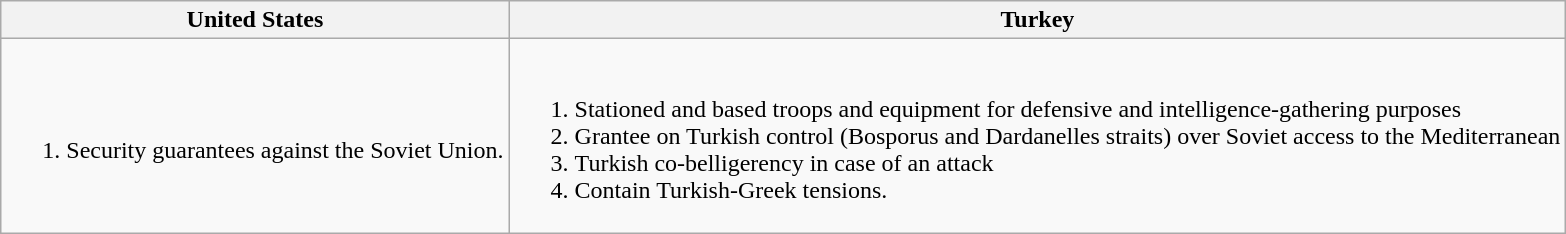<table class="wikitable">
<tr>
<th>United States</th>
<th>Turkey</th>
</tr>
<tr>
<td><br><ol><li>Security guarantees against the Soviet Union.</li></ol></td>
<td><br><ol><li>Stationed and based troops and equipment for defensive and intelligence-gathering purposes</li><li>Grantee on Turkish control (Bosporus and Dardanelles straits) over Soviet access to the Mediterranean</li><li>Turkish co-belligerency in case of an attack</li><li>Contain Turkish-Greek tensions.</li></ol></td>
</tr>
</table>
